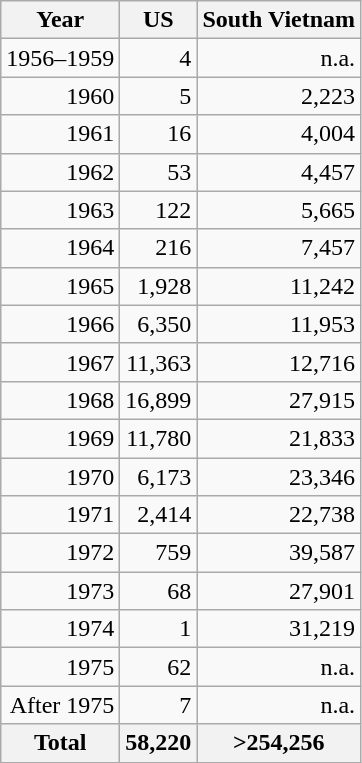<table class="wikitable sortable floatright" style="text-align:right;">
<tr>
<th>Year</th>
<th>US</th>
<th>South Vietnam</th>
</tr>
<tr>
<td>1956–1959</td>
<td>4</td>
<td>n.a.</td>
</tr>
<tr>
<td>1960</td>
<td>5</td>
<td>2,223</td>
</tr>
<tr>
<td>1961</td>
<td>16</td>
<td>4,004</td>
</tr>
<tr>
<td>1962</td>
<td>53</td>
<td>4,457</td>
</tr>
<tr>
<td>1963</td>
<td>122</td>
<td>5,665</td>
</tr>
<tr>
<td>1964</td>
<td>216</td>
<td>7,457</td>
</tr>
<tr>
<td>1965</td>
<td>1,928</td>
<td>11,242</td>
</tr>
<tr>
<td>1966</td>
<td>6,350</td>
<td>11,953</td>
</tr>
<tr>
<td>1967</td>
<td>11,363</td>
<td>12,716</td>
</tr>
<tr>
<td>1968</td>
<td>16,899</td>
<td>27,915</td>
</tr>
<tr>
<td>1969</td>
<td>11,780</td>
<td>21,833</td>
</tr>
<tr>
<td>1970</td>
<td>6,173</td>
<td>23,346</td>
</tr>
<tr>
<td>1971</td>
<td>2,414</td>
<td>22,738</td>
</tr>
<tr>
<td>1972</td>
<td>759</td>
<td>39,587</td>
</tr>
<tr>
<td>1973</td>
<td>68</td>
<td>27,901</td>
</tr>
<tr>
<td>1974</td>
<td>1</td>
<td>31,219</td>
</tr>
<tr>
<td>1975</td>
<td>62</td>
<td>n.a.</td>
</tr>
<tr>
<td>After 1975</td>
<td>7</td>
<td>n.a.</td>
</tr>
<tr class="sortbottom">
<th>Total</th>
<th>58,220</th>
<th>>254,256</th>
</tr>
</table>
